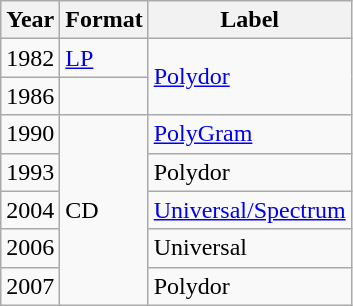<table class="wikitable">
<tr>
<th>Year</th>
<th>Format</th>
<th>Label</th>
</tr>
<tr>
<td>1982</td>
<td><a href='#'>LP</a></td>
<td rowspan="2"><a href='#'>Polydor</a></td>
</tr>
<tr>
<td>1986</td>
<td></td>
</tr>
<tr>
<td>1990</td>
<td rowspan="5">CD</td>
<td><a href='#'>PolyGram</a></td>
</tr>
<tr>
<td>1993</td>
<td>Polydor</td>
</tr>
<tr>
<td>2004</td>
<td><a href='#'>Universal/Spectrum</a></td>
</tr>
<tr>
<td>2006</td>
<td>Universal</td>
</tr>
<tr>
<td>2007</td>
<td>Polydor</td>
</tr>
</table>
